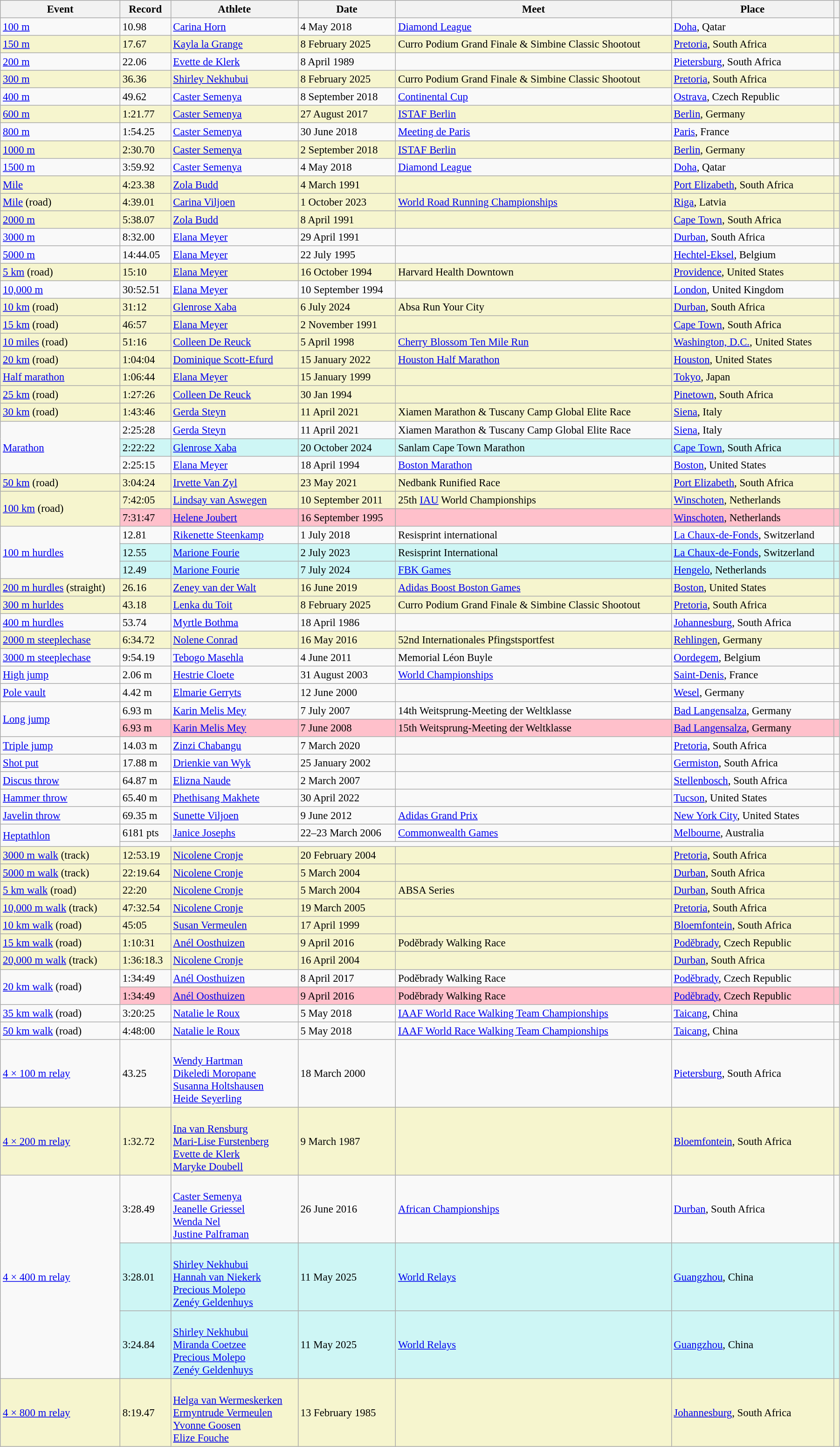<table class="wikitable" style="font-size:95%; width: 95%;">
<tr>
<th>Event</th>
<th>Record</th>
<th>Athlete</th>
<th>Date</th>
<th>Meet</th>
<th>Place</th>
<th></th>
</tr>
<tr>
<td><a href='#'>100 m</a></td>
<td>10.98 </td>
<td><a href='#'>Carina Horn</a></td>
<td>4 May 2018</td>
<td><a href='#'>Diamond League</a></td>
<td><a href='#'>Doha</a>, Qatar</td>
<td></td>
</tr>
<tr style="background:#f6F5CE;">
<td><a href='#'>150 m</a></td>
<td>17.67  </td>
<td><a href='#'>Kayla la Grange</a></td>
<td>8 February 2025</td>
<td>Curro Podium Grand Finale & Simbine Classic Shootout</td>
<td><a href='#'>Pretoria</a>, South Africa</td>
<td></td>
</tr>
<tr>
<td><a href='#'>200 m</a></td>
<td>22.06  </td>
<td><a href='#'>Evette de Klerk</a></td>
<td>8 April 1989</td>
<td></td>
<td><a href='#'>Pietersburg</a>, South Africa</td>
<td></td>
</tr>
<tr style="background:#f6F5CE;">
<td><a href='#'>300 m</a></td>
<td>36.36 </td>
<td><a href='#'>Shirley Nekhubui</a></td>
<td>8 February 2025</td>
<td>Curro Podium Grand Finale & Simbine Classic Shootout</td>
<td><a href='#'>Pretoria</a>, South Africa</td>
<td></td>
</tr>
<tr>
<td><a href='#'>400 m</a></td>
<td>49.62</td>
<td><a href='#'>Caster Semenya</a></td>
<td>8 September 2018</td>
<td><a href='#'>Continental Cup</a></td>
<td><a href='#'>Ostrava</a>, Czech Republic</td>
<td></td>
</tr>
<tr style="background:#f6F5CE;">
<td><a href='#'>600 m</a></td>
<td>1:21.77</td>
<td><a href='#'>Caster Semenya</a></td>
<td>27 August 2017</td>
<td><a href='#'>ISTAF Berlin</a></td>
<td><a href='#'>Berlin</a>, Germany</td>
<td></td>
</tr>
<tr>
<td><a href='#'>800 m</a></td>
<td>1:54.25</td>
<td><a href='#'>Caster Semenya</a></td>
<td>30 June 2018</td>
<td><a href='#'>Meeting de Paris</a></td>
<td><a href='#'>Paris</a>, France</td>
<td></td>
</tr>
<tr style="background:#f6F5CE;">
<td><a href='#'>1000 m</a></td>
<td>2:30.70</td>
<td><a href='#'>Caster Semenya</a></td>
<td>2 September 2018</td>
<td><a href='#'>ISTAF Berlin</a></td>
<td><a href='#'>Berlin</a>, Germany</td>
<td></td>
</tr>
<tr>
<td><a href='#'>1500 m</a></td>
<td>3:59.92</td>
<td><a href='#'>Caster Semenya</a></td>
<td>4 May 2018</td>
<td><a href='#'>Diamond League</a></td>
<td><a href='#'>Doha</a>, Qatar</td>
<td></td>
</tr>
<tr style="background:#f6F5CE;">
<td><a href='#'>Mile</a></td>
<td>4:23.38</td>
<td><a href='#'>Zola Budd</a></td>
<td>4 March 1991</td>
<td></td>
<td><a href='#'>Port Elizabeth</a>, South Africa</td>
<td></td>
</tr>
<tr style="background:#f6F5CE;">
<td><a href='#'>Mile</a> (road)</td>
<td>4:39.01 </td>
<td><a href='#'>Carina Viljoen</a></td>
<td>1 October 2023</td>
<td><a href='#'>World Road Running Championships</a></td>
<td><a href='#'>Riga</a>, Latvia</td>
<td></td>
</tr>
<tr style="background:#f6F5CE;">
<td><a href='#'>2000 m</a></td>
<td>5:38.07</td>
<td><a href='#'>Zola Budd</a></td>
<td>8 April 1991</td>
<td></td>
<td><a href='#'>Cape Town</a>, South Africa</td>
<td></td>
</tr>
<tr>
<td><a href='#'>3000 m</a></td>
<td>8:32.00</td>
<td><a href='#'>Elana Meyer</a></td>
<td>29 April 1991</td>
<td></td>
<td><a href='#'>Durban</a>, South Africa</td>
<td></td>
</tr>
<tr>
<td><a href='#'>5000 m</a></td>
<td>14:44.05</td>
<td><a href='#'>Elana Meyer</a></td>
<td>22 July 1995</td>
<td></td>
<td><a href='#'>Hechtel-Eksel</a>, Belgium</td>
<td></td>
</tr>
<tr style="background:#f6F5CE;">
<td><a href='#'>5 km</a> (road)</td>
<td>15:10</td>
<td><a href='#'>Elana Meyer</a></td>
<td>16 October 1994</td>
<td>Harvard Health Downtown</td>
<td><a href='#'>Providence</a>, United States</td>
<td></td>
</tr>
<tr>
<td><a href='#'>10,000 m</a></td>
<td>30:52.51</td>
<td><a href='#'>Elana Meyer</a></td>
<td>10 September 1994</td>
<td></td>
<td><a href='#'>London</a>, United Kingdom</td>
<td></td>
</tr>
<tr style="background:#f6F5CE;">
<td><a href='#'>10 km</a> (road)</td>
<td>31:12</td>
<td><a href='#'>Glenrose Xaba</a></td>
<td>6 July 2024</td>
<td>Absa Run Your City</td>
<td><a href='#'>Durban</a>, South Africa</td>
<td></td>
</tr>
<tr style="background:#f6F5CE;">
<td><a href='#'>15 km</a> (road)</td>
<td>46:57</td>
<td><a href='#'>Elana Meyer</a></td>
<td>2 November 1991</td>
<td></td>
<td><a href='#'>Cape Town</a>, South Africa</td>
<td></td>
</tr>
<tr style="background:#f6F5CE;">
<td><a href='#'>10 miles</a> (road)</td>
<td>51:16</td>
<td><a href='#'>Colleen De Reuck</a></td>
<td>5 April 1998</td>
<td><a href='#'>Cherry Blossom Ten Mile Run</a></td>
<td><a href='#'>Washington, D.C.</a>, United States</td>
<td></td>
</tr>
<tr style="background:#f6F5CE;">
<td><a href='#'>20 km</a> (road)</td>
<td>1:04:04</td>
<td><a href='#'>Dominique Scott-Efurd</a></td>
<td>15 January 2022</td>
<td><a href='#'>Houston Half Marathon</a></td>
<td><a href='#'>Houston</a>, United States</td>
<td></td>
</tr>
<tr style="background:#f6F5CE;">
<td><a href='#'>Half marathon</a></td>
<td>1:06:44</td>
<td><a href='#'>Elana Meyer</a></td>
<td>15 January 1999</td>
<td></td>
<td><a href='#'>Tokyo</a>, Japan</td>
<td></td>
</tr>
<tr style="background:#f6F5CE;">
<td><a href='#'>25 km</a> (road)</td>
<td>1:27:26</td>
<td><a href='#'>Colleen De Reuck</a></td>
<td>30 Jan 1994</td>
<td></td>
<td><a href='#'>Pinetown</a>, South Africa</td>
<td></td>
</tr>
<tr style="background:#f6F5CE;">
<td><a href='#'>30 km</a> (road)</td>
<td>1:43:46</td>
<td><a href='#'>Gerda Steyn</a></td>
<td>11 April 2021</td>
<td>Xiamen Marathon & Tuscany Camp Global Elite Race</td>
<td><a href='#'>Siena</a>, Italy</td>
<td></td>
</tr>
<tr>
<td rowspan=3><a href='#'>Marathon</a></td>
<td>2:25:28</td>
<td><a href='#'>Gerda Steyn</a></td>
<td>11 April 2021</td>
<td>Xiamen Marathon & Tuscany Camp Global Elite Race</td>
<td><a href='#'>Siena</a>, Italy</td>
<td></td>
</tr>
<tr bgcolor=#CEF6F5>
<td>2:22:22</td>
<td><a href='#'>Glenrose Xaba</a></td>
<td>20 October 2024</td>
<td>Sanlam Cape Town Marathon</td>
<td><a href='#'>Cape Town</a>, South Africa</td>
<td></td>
</tr>
<tr>
<td>2:25:15 </td>
<td><a href='#'>Elana Meyer</a></td>
<td>18 April 1994</td>
<td><a href='#'>Boston Marathon</a></td>
<td><a href='#'>Boston</a>, United States</td>
<td></td>
</tr>
<tr style="background:#f6F5CE;">
<td><a href='#'>50 km</a> (road)</td>
<td>3:04:24  </td>
<td><a href='#'>Irvette Van Zyl</a></td>
<td>23 May 2021</td>
<td>Nedbank Runified Race</td>
<td><a href='#'>Port Elizabeth</a>, South Africa</td>
<td></td>
</tr>
<tr style="background:#f6F5CE;">
<td rowspan=2><a href='#'>100 km</a> (road)</td>
<td>7:42:05</td>
<td><a href='#'>Lindsay van Aswegen</a></td>
<td>10 September 2011</td>
<td>25th <a href='#'>IAU</a> World Championships</td>
<td><a href='#'>Winschoten</a>, Netherlands</td>
<td></td>
</tr>
<tr style="background:pink">
<td>7:31:47</td>
<td><a href='#'>Helene Joubert</a></td>
<td>16 September 1995</td>
<td></td>
<td><a href='#'>Winschoten</a>, Netherlands</td>
<td></td>
</tr>
<tr>
<td rowspan=3><a href='#'>100 m hurdles</a></td>
<td>12.81 </td>
<td><a href='#'>Rikenette Steenkamp</a></td>
<td>1 July 2018</td>
<td>Resisprint international</td>
<td><a href='#'>La Chaux-de-Fonds</a>, Switzerland</td>
<td></td>
</tr>
<tr bgcolor=#CEF6F5>
<td>12.55 </td>
<td><a href='#'>Marione Fourie</a></td>
<td>2 July 2023</td>
<td>Resisprint International</td>
<td><a href='#'>La Chaux-de-Fonds</a>, Switzerland</td>
<td></td>
</tr>
<tr bgcolor=#CEF6F5>
<td>12.49 </td>
<td><a href='#'>Marione Fourie</a></td>
<td>7 July 2024</td>
<td><a href='#'>FBK Games</a></td>
<td><a href='#'>Hengelo</a>, Netherlands</td>
<td></td>
</tr>
<tr style="background:#f6F5CE;">
<td><a href='#'>200 m hurdles</a> (straight)</td>
<td>26.16 </td>
<td><a href='#'>Zeney van der Walt</a></td>
<td>16 June 2019</td>
<td><a href='#'>Adidas Boost Boston Games</a></td>
<td><a href='#'>Boston</a>, United States</td>
<td></td>
</tr>
<tr style="background:#f6F5CE;">
<td><a href='#'>300 m hurldes</a></td>
<td>43.18 </td>
<td><a href='#'>Lenka du Toit</a></td>
<td>8 February 2025</td>
<td>Curro Podium Grand Finale & Simbine Classic Shootout</td>
<td><a href='#'>Pretoria</a>, South Africa</td>
<td></td>
</tr>
<tr>
<td><a href='#'>400 m hurdles</a></td>
<td>53.74</td>
<td><a href='#'>Myrtle Bothma</a></td>
<td>18 April 1986</td>
<td></td>
<td><a href='#'>Johannesburg</a>, South Africa</td>
<td></td>
</tr>
<tr style="background:#f6F5CE;">
<td><a href='#'>2000 m steeplechase</a></td>
<td>6:34.72</td>
<td><a href='#'>Nolene Conrad</a></td>
<td>16 May 2016</td>
<td>52nd Internationales Pfingstsportfest</td>
<td><a href='#'>Rehlingen</a>, Germany</td>
<td></td>
</tr>
<tr>
<td><a href='#'>3000 m steeplechase</a></td>
<td>9:54.19</td>
<td><a href='#'>Tebogo Masehla</a></td>
<td>4 June 2011</td>
<td>Memorial Léon Buyle</td>
<td><a href='#'>Oordegem</a>, Belgium</td>
<td></td>
</tr>
<tr>
<td><a href='#'>High jump</a></td>
<td>2.06 m</td>
<td><a href='#'>Hestrie Cloete</a></td>
<td>31 August 2003</td>
<td><a href='#'>World Championships</a></td>
<td><a href='#'>Saint-Denis</a>, France</td>
<td></td>
</tr>
<tr>
<td><a href='#'>Pole vault</a></td>
<td>4.42 m</td>
<td><a href='#'>Elmarie Gerryts</a></td>
<td>12 June 2000</td>
<td></td>
<td><a href='#'>Wesel</a>, Germany</td>
<td></td>
</tr>
<tr>
<td rowspan=2><a href='#'>Long jump</a></td>
<td>6.93 m </td>
<td><a href='#'>Karin Melis Mey</a></td>
<td>7 July 2007</td>
<td>14th Weitsprung-Meeting der Weltklasse</td>
<td><a href='#'>Bad Langensalza</a>, Germany</td>
<td></td>
</tr>
<tr style="background:pink">
<td>6.93 m </td>
<td><a href='#'>Karin Melis Mey</a></td>
<td>7 June 2008</td>
<td>15th Weitsprung-Meeting der Weltklasse</td>
<td><a href='#'>Bad Langensalza</a>, Germany</td>
<td></td>
</tr>
<tr>
<td><a href='#'>Triple jump</a></td>
<td>14.03 m  </td>
<td><a href='#'>Zinzi Chabangu</a></td>
<td>7 March 2020</td>
<td></td>
<td><a href='#'>Pretoria</a>, South Africa</td>
<td></td>
</tr>
<tr>
<td><a href='#'>Shot put</a></td>
<td>17.88 m</td>
<td><a href='#'>Drienkie van Wyk</a></td>
<td>25 January 2002</td>
<td></td>
<td><a href='#'>Germiston</a>, South Africa</td>
<td></td>
</tr>
<tr>
<td><a href='#'>Discus throw</a></td>
<td>64.87 m</td>
<td><a href='#'>Elizna Naude</a></td>
<td>2 March 2007</td>
<td></td>
<td><a href='#'>Stellenbosch</a>, South Africa</td>
<td></td>
</tr>
<tr>
<td><a href='#'>Hammer throw</a></td>
<td>65.40 m</td>
<td><a href='#'>Phethisang Makhete</a></td>
<td>30 April 2022</td>
<td></td>
<td><a href='#'>Tucson</a>, United States</td>
<td></td>
</tr>
<tr>
<td><a href='#'>Javelin throw</a></td>
<td>69.35 m</td>
<td><a href='#'>Sunette Viljoen</a></td>
<td>9 June 2012</td>
<td><a href='#'>Adidas Grand Prix</a></td>
<td><a href='#'>New York City</a>, United States</td>
<td></td>
</tr>
<tr>
<td rowspan=2><a href='#'>Heptathlon</a></td>
<td>6181 pts</td>
<td><a href='#'>Janice Josephs</a></td>
<td>22–23 March 2006</td>
<td><a href='#'>Commonwealth Games</a></td>
<td><a href='#'>Melbourne</a>, Australia</td>
<td></td>
</tr>
<tr>
<td colspan=5></td>
<td></td>
</tr>
<tr style="background:#f6F5CE;">
<td><a href='#'>3000 m walk</a> (track)</td>
<td>12:53.19</td>
<td><a href='#'>Nicolene Cronje</a></td>
<td>20 February 2004</td>
<td></td>
<td><a href='#'>Pretoria</a>, South Africa</td>
<td></td>
</tr>
<tr style="background:#f6F5CE;">
<td><a href='#'>5000 m walk</a> (track)</td>
<td>22:19.64</td>
<td><a href='#'>Nicolene Cronje</a></td>
<td>5 March 2004</td>
<td></td>
<td><a href='#'>Durban</a>, South Africa</td>
<td></td>
</tr>
<tr style="background:#f6F5CE;">
<td><a href='#'>5 km walk</a> (road)</td>
<td>22:20</td>
<td><a href='#'>Nicolene Cronje</a></td>
<td>5 March 2004</td>
<td>ABSA Series</td>
<td><a href='#'>Durban</a>, South Africa</td>
<td></td>
</tr>
<tr style="background:#f6F5CE;">
<td><a href='#'>10,000 m walk</a> (track)</td>
<td>47:32.54 </td>
<td><a href='#'>Nicolene Cronje</a></td>
<td>19 March 2005</td>
<td></td>
<td><a href='#'>Pretoria</a>, South Africa</td>
<td></td>
</tr>
<tr style="background:#f6F5CE;">
<td><a href='#'>10 km walk</a> (road)</td>
<td>45:05</td>
<td><a href='#'>Susan Vermeulen</a></td>
<td>17 April 1999</td>
<td></td>
<td><a href='#'>Bloemfontein</a>, South Africa</td>
<td></td>
</tr>
<tr style="background:#f6F5CE;">
<td><a href='#'>15 km walk</a> (road)</td>
<td>1:10:31</td>
<td><a href='#'>Anél Oosthuizen</a></td>
<td>9 April 2016</td>
<td>Poděbrady Walking Race</td>
<td><a href='#'>Poděbrady</a>, Czech Republic</td>
<td></td>
</tr>
<tr style="background:#f6F5CE;">
<td><a href='#'>20,000 m walk</a> (track)</td>
<td>1:36:18.3 </td>
<td><a href='#'>Nicolene Cronje</a></td>
<td>16 April 2004</td>
<td></td>
<td><a href='#'>Durban</a>, South Africa</td>
<td></td>
</tr>
<tr>
<td rowspan=2><a href='#'>20 km walk</a> (road)</td>
<td>1:34:49</td>
<td><a href='#'>Anél Oosthuizen</a></td>
<td>8 April 2017</td>
<td>Poděbrady Walking Race</td>
<td><a href='#'>Poděbrady</a>, Czech Republic</td>
<td></td>
</tr>
<tr style="background:pink">
<td>1:34:49</td>
<td><a href='#'>Anél Oosthuizen</a></td>
<td>9 April 2016</td>
<td>Poděbrady Walking Race</td>
<td><a href='#'>Poděbrady</a>, Czech Republic</td>
<td></td>
</tr>
<tr>
<td><a href='#'>35 km walk</a> (road)</td>
<td>3:20:25</td>
<td><a href='#'>Natalie le Roux</a></td>
<td>5 May 2018</td>
<td><a href='#'>IAAF World Race Walking Team Championships</a></td>
<td><a href='#'>Taicang</a>, China</td>
<td></td>
</tr>
<tr>
<td><a href='#'>50 km walk</a> (road)</td>
<td>4:48:00</td>
<td><a href='#'>Natalie le Roux</a></td>
<td>5 May 2018</td>
<td><a href='#'>IAAF World Race Walking Team Championships</a></td>
<td><a href='#'>Taicang</a>, China</td>
<td></td>
</tr>
<tr>
<td><a href='#'>4 × 100 m relay</a></td>
<td>43.25</td>
<td><br><a href='#'>Wendy Hartman</a><br><a href='#'>Dikeledi Moropane</a><br><a href='#'>Susanna Holtshausen</a><br><a href='#'>Heide Seyerling</a></td>
<td>18 March 2000</td>
<td></td>
<td><a href='#'>Pietersburg</a>, South Africa</td>
<td></td>
</tr>
<tr style="background:#f6F5CE;">
<td><a href='#'>4 × 200 m relay</a></td>
<td>1:32.72</td>
<td><br><a href='#'>Ina van Rensburg</a><br><a href='#'>Mari-Lise Furstenberg</a><br><a href='#'>Evette de Klerk</a><br><a href='#'>Maryke Doubell</a></td>
<td>9 March 1987</td>
<td></td>
<td><a href='#'>Bloemfontein</a>, South Africa</td>
<td></td>
</tr>
<tr>
<td rowspan=3><a href='#'>4 × 400 m relay</a></td>
<td>3:28.49</td>
<td><br><a href='#'>Caster Semenya</a><br><a href='#'>Jeanelle Griessel</a><br><a href='#'>Wenda Nel</a><br><a href='#'>Justine Palframan</a></td>
<td>26 June 2016</td>
<td><a href='#'>African Championships</a></td>
<td><a href='#'>Durban</a>, South Africa</td>
<td><br></td>
</tr>
<tr bgcolor="#CEF6F5">
<td>3:28.01</td>
<td><br><a href='#'>Shirley Nekhubui</a><br><a href='#'>Hannah van Niekerk</a><br><a href='#'>Precious Molepo</a><br><a href='#'>Zenéy Geldenhuys</a></td>
<td>11 May 2025</td>
<td><a href='#'>World Relays</a></td>
<td><a href='#'>Guangzhou</a>, China</td>
<td></td>
</tr>
<tr bgcolor="#CEF6F5">
<td>3:24.84</td>
<td><br><a href='#'>Shirley Nekhubui</a><br><a href='#'>Miranda Coetzee</a><br><a href='#'>Precious Molepo</a><br><a href='#'>Zenéy Geldenhuys</a></td>
<td>11 May 2025</td>
<td><a href='#'>World Relays</a></td>
<td><a href='#'>Guangzhou</a>, China</td>
<td></td>
</tr>
<tr style="background:#f6F5CE;">
<td><a href='#'>4 × 800 m relay</a></td>
<td>8:19.47</td>
<td><br><a href='#'>Helga van Wermeskerken</a><br><a href='#'>Ermyntrude Vermeulen</a><br><a href='#'>Yvonne Goosen</a><br><a href='#'>Elize Fouche</a></td>
<td>13 February 1985</td>
<td></td>
<td><a href='#'>Johannesburg</a>, South Africa</td>
<td></td>
</tr>
</table>
